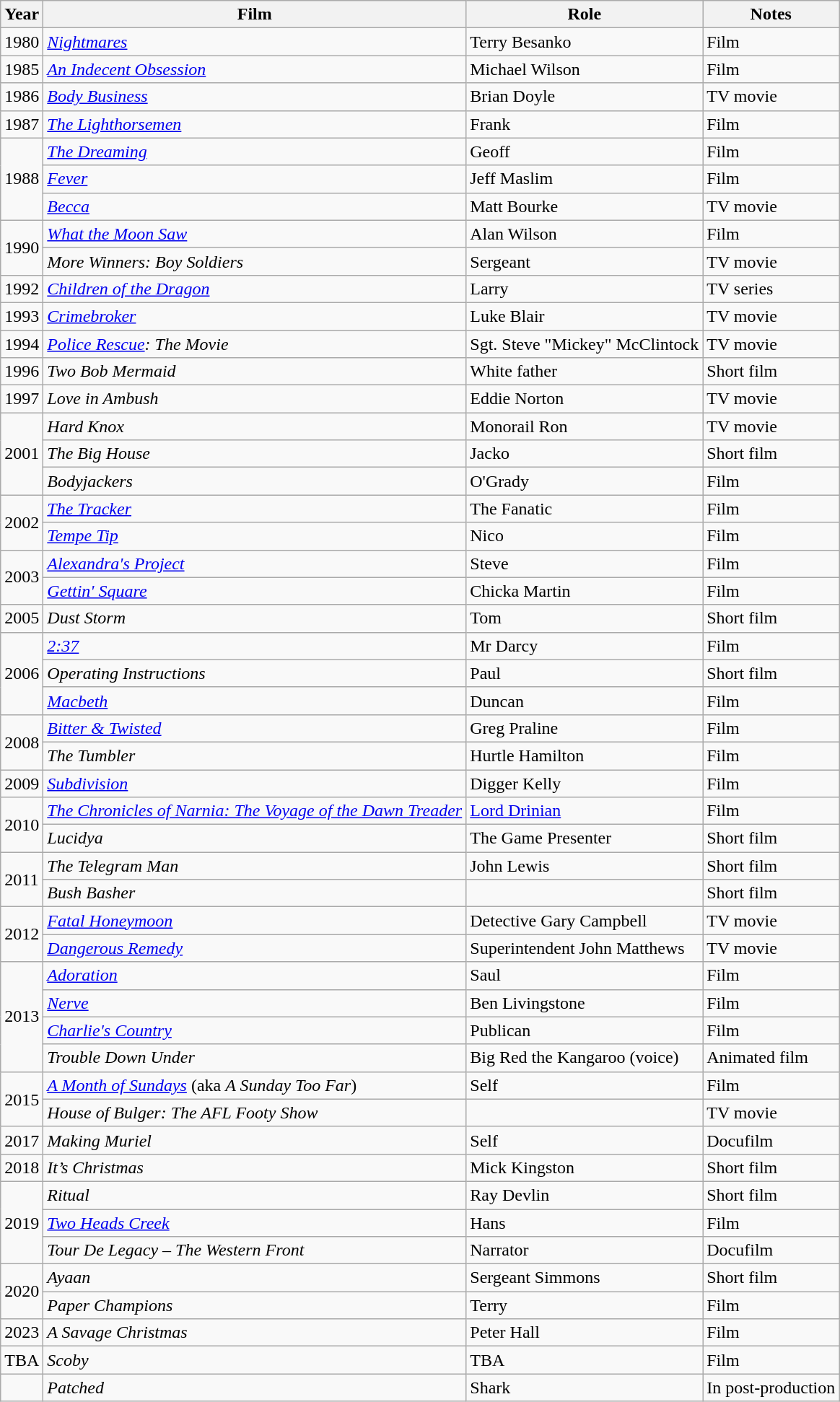<table class="wikitable">
<tr>
<th>Year</th>
<th>Film</th>
<th>Role</th>
<th>Notes</th>
</tr>
<tr>
<td>1980</td>
<td><em><a href='#'>Nightmares</a></em></td>
<td>Terry Besanko</td>
<td>Film</td>
</tr>
<tr>
<td>1985</td>
<td><em><a href='#'>An Indecent Obsession</a></em></td>
<td>Michael Wilson</td>
<td>Film</td>
</tr>
<tr>
<td>1986</td>
<td><em><a href='#'>Body Business</a></em></td>
<td>Brian Doyle</td>
<td>TV movie</td>
</tr>
<tr>
<td>1987</td>
<td><em><a href='#'>The Lighthorsemen</a></em></td>
<td>Frank</td>
<td>Film</td>
</tr>
<tr>
<td rowspan="3">1988</td>
<td><em><a href='#'>The Dreaming</a></em></td>
<td>Geoff</td>
<td>Film</td>
</tr>
<tr>
<td><em><a href='#'>Fever</a></em></td>
<td>Jeff Maslim</td>
<td>Film</td>
</tr>
<tr>
<td><em><a href='#'>Becca</a></em></td>
<td>Matt Bourke</td>
<td>TV movie</td>
</tr>
<tr>
<td rowspan="2">1990</td>
<td><em><a href='#'>What the Moon Saw</a></em></td>
<td>Alan Wilson</td>
<td>Film</td>
</tr>
<tr>
<td><em>More Winners: Boy Soldiers</em></td>
<td>Sergeant</td>
<td>TV movie</td>
</tr>
<tr>
<td>1992</td>
<td><em><a href='#'>Children of the Dragon</a></em></td>
<td>Larry</td>
<td>TV series</td>
</tr>
<tr>
<td>1993</td>
<td><em><a href='#'>Crimebroker</a></em></td>
<td>Luke Blair</td>
<td>TV movie</td>
</tr>
<tr>
<td>1994</td>
<td><em><a href='#'>Police Rescue</a>: The Movie</em></td>
<td>Sgt. Steve "Mickey" McClintock</td>
<td>TV movie</td>
</tr>
<tr>
<td>1996</td>
<td><em>Two Bob Mermaid</em></td>
<td>White father</td>
<td>Short film</td>
</tr>
<tr>
<td>1997</td>
<td><em>Love in Ambush</em></td>
<td>Eddie Norton</td>
<td>TV movie</td>
</tr>
<tr>
<td rowspan="3">2001</td>
<td><em>Hard Knox</em></td>
<td>Monorail Ron</td>
<td>TV movie</td>
</tr>
<tr>
<td><em>The Big House</em></td>
<td>Jacko</td>
<td>Short film</td>
</tr>
<tr>
<td><em>Bodyjackers</em></td>
<td>O'Grady</td>
<td>Film</td>
</tr>
<tr>
<td rowspan="2">2002</td>
<td><em><a href='#'>The Tracker</a></em></td>
<td>The Fanatic</td>
<td>Film</td>
</tr>
<tr>
<td><em><a href='#'>Tempe Tip</a></em></td>
<td>Nico</td>
<td>Film</td>
</tr>
<tr>
<td rowspan="2">2003</td>
<td><em><a href='#'>Alexandra's Project</a></em></td>
<td>Steve</td>
<td>Film</td>
</tr>
<tr>
<td><em><a href='#'>Gettin' Square</a></em></td>
<td>Chicka Martin</td>
<td>Film</td>
</tr>
<tr>
<td>2005</td>
<td><em>Dust Storm</em></td>
<td>Tom</td>
<td>Short film</td>
</tr>
<tr>
<td rowspan="3">2006</td>
<td><em><a href='#'>2:37</a></em></td>
<td>Mr Darcy</td>
<td>Film</td>
</tr>
<tr>
<td><em>Operating Instructions</em></td>
<td>Paul</td>
<td>Short film</td>
</tr>
<tr>
<td><em><a href='#'>Macbeth</a></em></td>
<td>Duncan</td>
<td>Film</td>
</tr>
<tr>
<td rowspan="2">2008</td>
<td><em><a href='#'>Bitter & Twisted</a></em></td>
<td>Greg Praline</td>
<td>Film</td>
</tr>
<tr>
<td><em>The Tumbler</em></td>
<td>Hurtle Hamilton</td>
<td>Film</td>
</tr>
<tr>
<td>2009</td>
<td><em><a href='#'>Subdivision</a></em></td>
<td>Digger Kelly</td>
<td>Film</td>
</tr>
<tr>
<td rowspan="2">2010</td>
<td><em><a href='#'>The Chronicles of Narnia: The Voyage of the Dawn Treader</a></em></td>
<td><a href='#'>Lord Drinian</a></td>
<td>Film</td>
</tr>
<tr>
<td><em>Lucidya</em></td>
<td>The Game Presenter</td>
<td>Short film</td>
</tr>
<tr>
<td rowspan="2">2011</td>
<td><em>The Telegram Man</em></td>
<td>John Lewis</td>
<td>Short film</td>
</tr>
<tr>
<td><em>Bush Basher</em></td>
<td></td>
<td>Short film</td>
</tr>
<tr>
<td rowspan="2">2012</td>
<td><em><a href='#'>Fatal Honeymoon</a></em></td>
<td>Detective Gary Campbell</td>
<td>TV movie</td>
</tr>
<tr>
<td><em><a href='#'>Dangerous Remedy</a></em></td>
<td>Superintendent John Matthews</td>
<td>TV movie</td>
</tr>
<tr>
<td rowspan="4">2013</td>
<td><em><a href='#'>Adoration</a></em></td>
<td>Saul</td>
<td>Film</td>
</tr>
<tr>
<td><em><a href='#'>Nerve</a></em></td>
<td>Ben Livingstone</td>
<td>Film</td>
</tr>
<tr>
<td><em><a href='#'>Charlie's Country</a></em></td>
<td>Publican</td>
<td>Film</td>
</tr>
<tr>
<td><em>Trouble Down Under</em></td>
<td>Big Red the Kangaroo (voice)</td>
<td>Animated film</td>
</tr>
<tr>
<td rowspan="2">2015</td>
<td><em><a href='#'>A Month of Sundays</a></em> (aka <em>A Sunday Too Far</em>)</td>
<td>Self</td>
<td>Film</td>
</tr>
<tr>
<td><em>House of Bulger: The AFL Footy Show</em></td>
<td></td>
<td>TV movie</td>
</tr>
<tr>
<td>2017</td>
<td><em>Making Muriel</em></td>
<td>Self</td>
<td>Docufilm</td>
</tr>
<tr>
<td>2018</td>
<td><em>It’s Christmas</em></td>
<td>Mick Kingston</td>
<td>Short film</td>
</tr>
<tr>
<td rowspan="3">2019</td>
<td><em>Ritual</em></td>
<td>Ray Devlin</td>
<td>Short film</td>
</tr>
<tr>
<td><em><a href='#'>Two Heads Creek</a></em></td>
<td>Hans</td>
<td>Film</td>
</tr>
<tr>
<td><em>Tour De Legacy – The Western Front</em></td>
<td>Narrator</td>
<td>Docufilm</td>
</tr>
<tr>
<td rowspan="2">2020</td>
<td><em>Ayaan</em></td>
<td>Sergeant Simmons</td>
<td>Short film</td>
</tr>
<tr>
<td><em>Paper Champions</em></td>
<td>Terry</td>
<td>Film</td>
</tr>
<tr>
<td>2023</td>
<td><em>A Savage Christmas</em></td>
<td>Peter Hall</td>
<td>Film</td>
</tr>
<tr>
<td>TBA</td>
<td><em>Scoby</em></td>
<td>TBA</td>
<td>Film</td>
</tr>
<tr>
<td></td>
<td><em>Patched</em></td>
<td>Shark</td>
<td>In post-production</td>
</tr>
</table>
